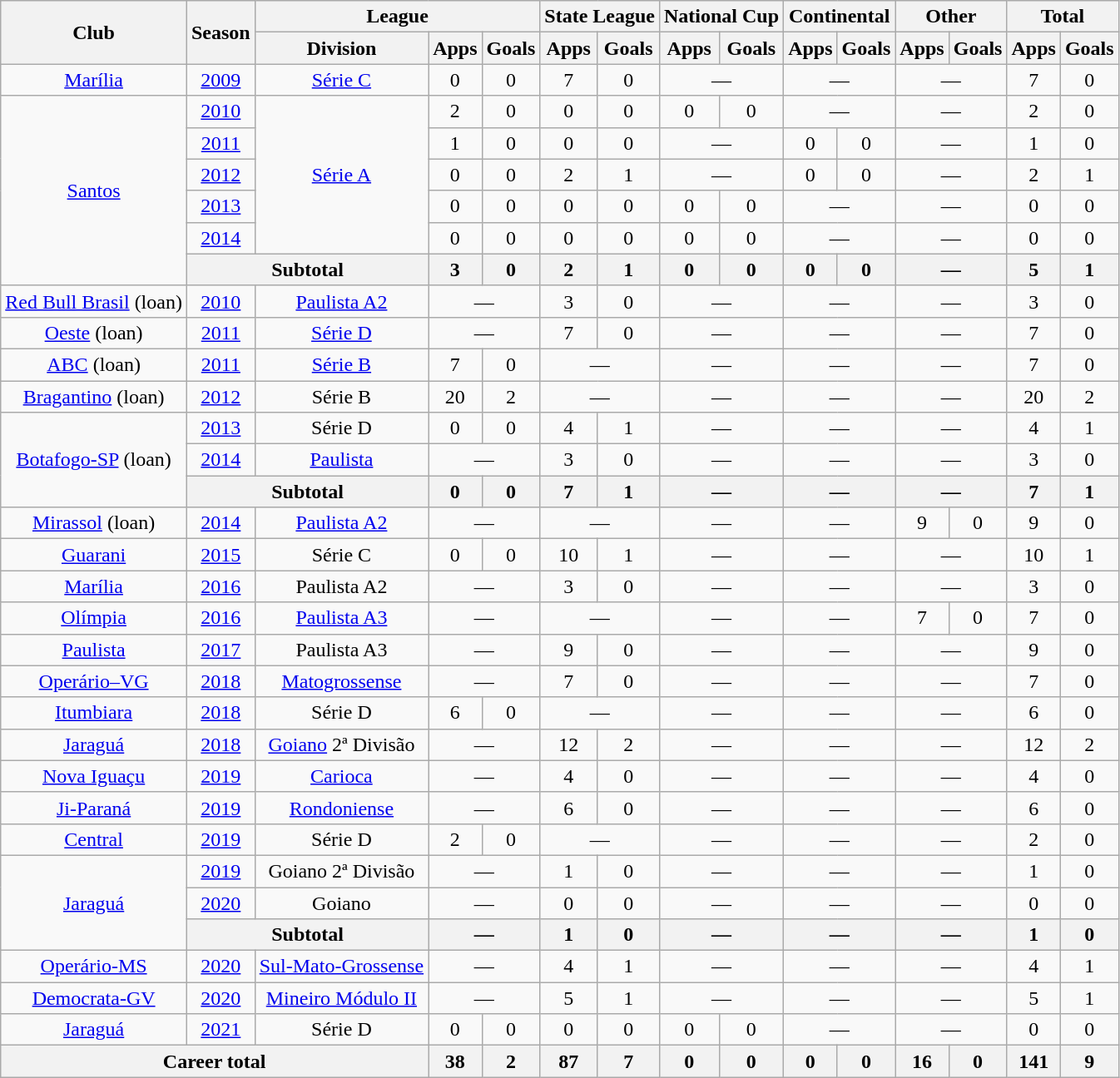<table class="wikitable" style="text-align: center;">
<tr>
<th rowspan="2">Club</th>
<th rowspan="2">Season</th>
<th colspan="3">League</th>
<th colspan="2">State League</th>
<th colspan="2">National Cup</th>
<th colspan="2">Continental</th>
<th colspan="2">Other</th>
<th colspan="2">Total</th>
</tr>
<tr>
<th>Division</th>
<th>Apps</th>
<th>Goals</th>
<th>Apps</th>
<th>Goals</th>
<th>Apps</th>
<th>Goals</th>
<th>Apps</th>
<th>Goals</th>
<th>Apps</th>
<th>Goals</th>
<th>Apps</th>
<th>Goals</th>
</tr>
<tr>
<td valign="center"><a href='#'>Marília</a></td>
<td><a href='#'>2009</a></td>
<td><a href='#'>Série C</a></td>
<td>0</td>
<td>0</td>
<td>7</td>
<td>0</td>
<td colspan="2">—</td>
<td colspan="2">—</td>
<td colspan="2">—</td>
<td>7</td>
<td>0</td>
</tr>
<tr>
<td rowspan="6" valign="center"><a href='#'>Santos</a></td>
<td><a href='#'>2010</a></td>
<td rowspan="5"><a href='#'>Série A</a></td>
<td>2</td>
<td>0</td>
<td>0</td>
<td>0</td>
<td>0</td>
<td>0</td>
<td colspan="2">—</td>
<td colspan="2">—</td>
<td>2</td>
<td>0</td>
</tr>
<tr>
<td><a href='#'>2011</a></td>
<td>1</td>
<td>0</td>
<td>0</td>
<td>0</td>
<td colspan="2">—</td>
<td>0</td>
<td>0</td>
<td colspan="2">—</td>
<td>1</td>
<td>0</td>
</tr>
<tr>
<td><a href='#'>2012</a></td>
<td>0</td>
<td>0</td>
<td>2</td>
<td>1</td>
<td colspan="2">—</td>
<td>0</td>
<td>0</td>
<td colspan="2">—</td>
<td>2</td>
<td>1</td>
</tr>
<tr>
<td><a href='#'>2013</a></td>
<td>0</td>
<td>0</td>
<td>0</td>
<td>0</td>
<td>0</td>
<td>0</td>
<td colspan="2">—</td>
<td colspan="2">—</td>
<td>0</td>
<td>0</td>
</tr>
<tr>
<td><a href='#'>2014</a></td>
<td>0</td>
<td>0</td>
<td>0</td>
<td>0</td>
<td>0</td>
<td>0</td>
<td colspan="2">—</td>
<td colspan="2">—</td>
<td>0</td>
<td>0</td>
</tr>
<tr>
<th colspan="2">Subtotal</th>
<th>3</th>
<th>0</th>
<th>2</th>
<th>1</th>
<th>0</th>
<th>0</th>
<th>0</th>
<th>0</th>
<th colspan="2">—</th>
<th>5</th>
<th>1</th>
</tr>
<tr>
<td valign="center"><a href='#'>Red Bull Brasil</a> (loan)</td>
<td><a href='#'>2010</a></td>
<td><a href='#'>Paulista A2</a></td>
<td colspan="2">—</td>
<td>3</td>
<td>0</td>
<td colspan="2">—</td>
<td colspan="2">—</td>
<td colspan="2">—</td>
<td>3</td>
<td>0</td>
</tr>
<tr>
<td valign="center"><a href='#'>Oeste</a> (loan)</td>
<td><a href='#'>2011</a></td>
<td><a href='#'>Série D</a></td>
<td colspan="2">—</td>
<td>7</td>
<td>0</td>
<td colspan="2">—</td>
<td colspan="2">—</td>
<td colspan="2">—</td>
<td>7</td>
<td>0</td>
</tr>
<tr>
<td valign="center"><a href='#'>ABC</a> (loan)</td>
<td><a href='#'>2011</a></td>
<td><a href='#'>Série B</a></td>
<td>7</td>
<td>0</td>
<td colspan="2">—</td>
<td colspan="2">—</td>
<td colspan="2">—</td>
<td colspan="2">—</td>
<td>7</td>
<td>0</td>
</tr>
<tr>
<td valign="center"><a href='#'>Bragantino</a> (loan)</td>
<td><a href='#'>2012</a></td>
<td>Série B</td>
<td>20</td>
<td>2</td>
<td colspan="2">—</td>
<td colspan="2">—</td>
<td colspan="2">—</td>
<td colspan="2">—</td>
<td>20</td>
<td>2</td>
</tr>
<tr>
<td rowspan="3" valign="center"><a href='#'>Botafogo-SP</a> (loan)</td>
<td><a href='#'>2013</a></td>
<td>Série D</td>
<td>0</td>
<td>0</td>
<td>4</td>
<td>1</td>
<td colspan="2">—</td>
<td colspan="2">—</td>
<td colspan="2">—</td>
<td>4</td>
<td>1</td>
</tr>
<tr>
<td><a href='#'>2014</a></td>
<td><a href='#'>Paulista</a></td>
<td colspan="2">—</td>
<td>3</td>
<td>0</td>
<td colspan="2">—</td>
<td colspan="2">—</td>
<td colspan="2">—</td>
<td>3</td>
<td>0</td>
</tr>
<tr>
<th colspan="2">Subtotal</th>
<th>0</th>
<th>0</th>
<th>7</th>
<th>1</th>
<th colspan="2">—</th>
<th colspan="2">—</th>
<th colspan="2">—</th>
<th>7</th>
<th>1</th>
</tr>
<tr>
<td valign="center"><a href='#'>Mirassol</a> (loan)</td>
<td><a href='#'>2014</a></td>
<td><a href='#'>Paulista A2</a></td>
<td colspan="2">—</td>
<td colspan="2">—</td>
<td colspan="2">—</td>
<td colspan="2">—</td>
<td>9</td>
<td>0</td>
<td>9</td>
<td>0</td>
</tr>
<tr>
<td valign="center"><a href='#'>Guarani</a></td>
<td><a href='#'>2015</a></td>
<td>Série C</td>
<td>0</td>
<td>0</td>
<td>10</td>
<td>1</td>
<td colspan="2">—</td>
<td colspan="2">—</td>
<td colspan="2">—</td>
<td>10</td>
<td>1</td>
</tr>
<tr>
<td valign="center"><a href='#'>Marília</a></td>
<td><a href='#'>2016</a></td>
<td>Paulista A2</td>
<td colspan="2">—</td>
<td>3</td>
<td>0</td>
<td colspan="2">—</td>
<td colspan="2">—</td>
<td colspan="2">—</td>
<td>3</td>
<td>0</td>
</tr>
<tr>
<td valign="center"><a href='#'>Olímpia</a></td>
<td><a href='#'>2016</a></td>
<td><a href='#'>Paulista A3</a></td>
<td colspan="2">—</td>
<td colspan="2">—</td>
<td colspan="2">—</td>
<td colspan="2">—</td>
<td>7</td>
<td>0</td>
<td>7</td>
<td>0</td>
</tr>
<tr>
<td valign="center"><a href='#'>Paulista</a></td>
<td><a href='#'>2017</a></td>
<td>Paulista A3</td>
<td colspan="2">—</td>
<td>9</td>
<td>0</td>
<td colspan="2">—</td>
<td colspan="2">—</td>
<td colspan="2">—</td>
<td>9</td>
<td>0</td>
</tr>
<tr>
<td valign="center"><a href='#'>Operário–VG</a></td>
<td><a href='#'>2018</a></td>
<td><a href='#'>Matogrossense</a></td>
<td colspan="2">—</td>
<td>7</td>
<td>0</td>
<td colspan="2">—</td>
<td colspan="2">—</td>
<td colspan="2">—</td>
<td>7</td>
<td>0</td>
</tr>
<tr>
<td valign="center"><a href='#'>Itumbiara</a></td>
<td><a href='#'>2018</a></td>
<td>Série D</td>
<td>6</td>
<td>0</td>
<td colspan="2">—</td>
<td colspan="2">—</td>
<td colspan="2">—</td>
<td colspan="2">—</td>
<td>6</td>
<td>0</td>
</tr>
<tr>
<td valign="center"><a href='#'>Jaraguá</a></td>
<td><a href='#'>2018</a></td>
<td><a href='#'>Goiano</a> 2ª Divisão</td>
<td colspan="2">—</td>
<td>12</td>
<td>2</td>
<td colspan="2">—</td>
<td colspan="2">—</td>
<td colspan="2">—</td>
<td>12</td>
<td>2</td>
</tr>
<tr>
<td valign="center"><a href='#'>Nova Iguaçu</a></td>
<td><a href='#'>2019</a></td>
<td><a href='#'>Carioca</a></td>
<td colspan="2">—</td>
<td>4</td>
<td>0</td>
<td colspan="2">—</td>
<td colspan="2">—</td>
<td colspan="2">—</td>
<td>4</td>
<td>0</td>
</tr>
<tr>
<td valign="center"><a href='#'>Ji-Paraná</a></td>
<td><a href='#'>2019</a></td>
<td><a href='#'>Rondoniense</a></td>
<td colspan="2">—</td>
<td>6</td>
<td>0</td>
<td colspan="2">—</td>
<td colspan="2">—</td>
<td colspan="2">—</td>
<td>6</td>
<td>0</td>
</tr>
<tr>
<td valign="center"><a href='#'>Central</a></td>
<td><a href='#'>2019</a></td>
<td>Série D</td>
<td>2</td>
<td>0</td>
<td colspan="2">—</td>
<td colspan="2">—</td>
<td colspan="2">—</td>
<td colspan="2">—</td>
<td>2</td>
<td>0</td>
</tr>
<tr>
<td rowspan="3" valign="center"><a href='#'>Jaraguá</a></td>
<td><a href='#'>2019</a></td>
<td>Goiano 2ª Divisão</td>
<td colspan="2">—</td>
<td>1</td>
<td>0</td>
<td colspan="2">—</td>
<td colspan="2">—</td>
<td colspan="2">—</td>
<td>1</td>
<td>0</td>
</tr>
<tr>
<td><a href='#'>2020</a></td>
<td>Goiano</td>
<td colspan="2">—</td>
<td>0</td>
<td>0</td>
<td colspan="2">—</td>
<td colspan="2">—</td>
<td colspan="2">—</td>
<td>0</td>
<td>0</td>
</tr>
<tr>
<th colspan="2">Subtotal</th>
<th colspan="2">—</th>
<th>1</th>
<th>0</th>
<th colspan="2">—</th>
<th colspan="2">—</th>
<th colspan="2">—</th>
<th>1</th>
<th>0</th>
</tr>
<tr>
<td valign="center"><a href='#'>Operário-MS</a></td>
<td><a href='#'>2020</a></td>
<td><a href='#'>Sul-Mato-Grossense</a></td>
<td colspan="2">—</td>
<td>4</td>
<td>1</td>
<td colspan="2">—</td>
<td colspan="2">—</td>
<td colspan="2">—</td>
<td>4</td>
<td>1</td>
</tr>
<tr>
<td valign="center"><a href='#'>Democrata-GV</a></td>
<td><a href='#'>2020</a></td>
<td><a href='#'>Mineiro Módulo II</a></td>
<td colspan="2">—</td>
<td>5</td>
<td>1</td>
<td colspan="2">—</td>
<td colspan="2">—</td>
<td colspan="2">—</td>
<td>5</td>
<td>1</td>
</tr>
<tr>
<td valign="center"><a href='#'>Jaraguá</a></td>
<td><a href='#'>2021</a></td>
<td>Série D</td>
<td>0</td>
<td>0</td>
<td>0</td>
<td>0</td>
<td>0</td>
<td>0</td>
<td colspan="2">—</td>
<td colspan="2">—</td>
<td>0</td>
<td>0</td>
</tr>
<tr>
<th colspan="3"><strong>Career total</strong></th>
<th>38</th>
<th>2</th>
<th>87</th>
<th>7</th>
<th>0</th>
<th>0</th>
<th>0</th>
<th>0</th>
<th>16</th>
<th>0</th>
<th>141</th>
<th>9</th>
</tr>
</table>
